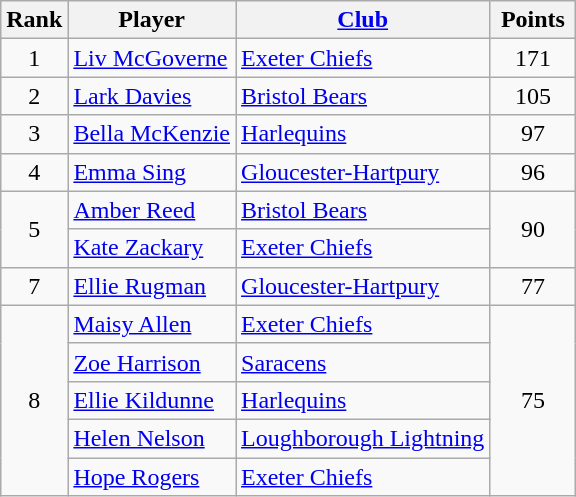<table class="wikitable" style="text-align:center">
<tr>
<th>Rank</th>
<th>Player</th>
<th><a href='#'>Club</a></th>
<th style="width:50px;">Points</th>
</tr>
<tr>
<td>1</td>
<td align=left> <a href='#'>Liv McGoverne</a></td>
<td align=left><a href='#'>Exeter Chiefs</a></td>
<td>171</td>
</tr>
<tr>
<td>2</td>
<td align=left> <a href='#'>Lark Davies</a></td>
<td align=left><a href='#'>Bristol Bears</a></td>
<td>105</td>
</tr>
<tr>
<td>3</td>
<td align=left> <a href='#'>Bella McKenzie</a></td>
<td align=left><a href='#'>Harlequins</a></td>
<td>97</td>
</tr>
<tr>
<td>4</td>
<td align=left> <a href='#'>Emma Sing</a></td>
<td align=left><a href='#'>Gloucester-Hartpury</a></td>
<td>96</td>
</tr>
<tr>
<td rowspan=2>5</td>
<td align=left> <a href='#'>Amber Reed</a></td>
<td align=left><a href='#'>Bristol Bears</a></td>
<td rowspan=2>90</td>
</tr>
<tr>
<td align=left> <a href='#'>Kate Zackary</a></td>
<td align=left><a href='#'>Exeter Chiefs</a></td>
</tr>
<tr>
<td>7</td>
<td align=left> <a href='#'>Ellie Rugman</a></td>
<td align=left><a href='#'>Gloucester-Hartpury</a></td>
<td>77</td>
</tr>
<tr>
<td rowspan=5>8</td>
<td align=left> <a href='#'>Maisy Allen</a></td>
<td align=left><a href='#'>Exeter Chiefs</a></td>
<td rowspan=5>75</td>
</tr>
<tr>
<td align=left> <a href='#'>Zoe Harrison</a></td>
<td align=left><a href='#'>Saracens</a></td>
</tr>
<tr>
<td align=left> <a href='#'>Ellie Kildunne</a></td>
<td align=left><a href='#'>Harlequins</a></td>
</tr>
<tr>
<td align=left> <a href='#'>Helen Nelson</a></td>
<td align=left><a href='#'>Loughborough Lightning</a></td>
</tr>
<tr>
<td align=left> <a href='#'>Hope Rogers</a></td>
<td align=left><a href='#'>Exeter Chiefs</a></td>
</tr>
</table>
